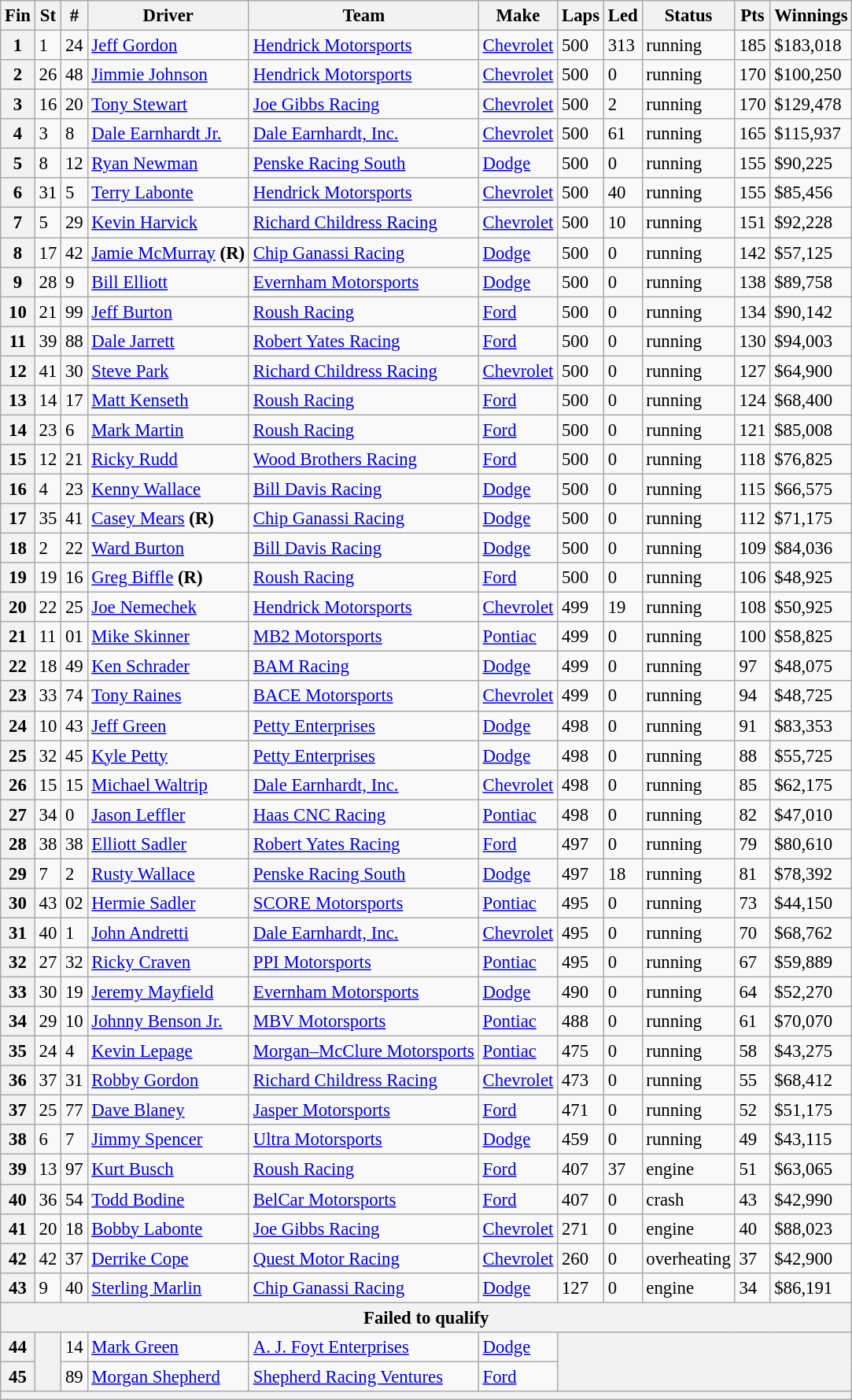<table class="wikitable" style="font-size:95%">
<tr>
<th>Fin</th>
<th>St</th>
<th>#</th>
<th>Driver</th>
<th>Team</th>
<th>Make</th>
<th>Laps</th>
<th>Led</th>
<th>Status</th>
<th>Pts</th>
<th>Winnings</th>
</tr>
<tr>
<th>1</th>
<td>1</td>
<td>24</td>
<td><a href='#'>Jeff Gordon</a></td>
<td><a href='#'>Hendrick Motorsports</a></td>
<td><a href='#'>Chevrolet</a></td>
<td>500</td>
<td>313</td>
<td>running</td>
<td>185</td>
<td>$183,018</td>
</tr>
<tr>
<th>2</th>
<td>26</td>
<td>48</td>
<td><a href='#'>Jimmie Johnson</a></td>
<td><a href='#'>Hendrick Motorsports</a></td>
<td><a href='#'>Chevrolet</a></td>
<td>500</td>
<td>0</td>
<td>running</td>
<td>170</td>
<td>$100,250</td>
</tr>
<tr>
<th>3</th>
<td>16</td>
<td>20</td>
<td><a href='#'>Tony Stewart</a></td>
<td><a href='#'>Joe Gibbs Racing</a></td>
<td><a href='#'>Chevrolet</a></td>
<td>500</td>
<td>2</td>
<td>running</td>
<td>170</td>
<td>$129,478</td>
</tr>
<tr>
<th>4</th>
<td>3</td>
<td>8</td>
<td><a href='#'>Dale Earnhardt Jr.</a></td>
<td><a href='#'>Dale Earnhardt, Inc.</a></td>
<td><a href='#'>Chevrolet</a></td>
<td>500</td>
<td>61</td>
<td>running</td>
<td>165</td>
<td>$115,937</td>
</tr>
<tr>
<th>5</th>
<td>8</td>
<td>12</td>
<td><a href='#'>Ryan Newman</a></td>
<td><a href='#'>Penske Racing South</a></td>
<td><a href='#'>Dodge</a></td>
<td>500</td>
<td>0</td>
<td>running</td>
<td>155</td>
<td>$90,225</td>
</tr>
<tr>
<th>6</th>
<td>31</td>
<td>5</td>
<td><a href='#'>Terry Labonte</a></td>
<td><a href='#'>Hendrick Motorsports</a></td>
<td><a href='#'>Chevrolet</a></td>
<td>500</td>
<td>40</td>
<td>running</td>
<td>155</td>
<td>$85,456</td>
</tr>
<tr>
<th>7</th>
<td>5</td>
<td>29</td>
<td><a href='#'>Kevin Harvick</a></td>
<td><a href='#'>Richard Childress Racing</a></td>
<td><a href='#'>Chevrolet</a></td>
<td>500</td>
<td>10</td>
<td>running</td>
<td>151</td>
<td>$92,228</td>
</tr>
<tr>
<th>8</th>
<td>17</td>
<td>42</td>
<td><a href='#'>Jamie McMurray</a> <strong>(R)</strong></td>
<td><a href='#'>Chip Ganassi Racing</a></td>
<td><a href='#'>Dodge</a></td>
<td>500</td>
<td>0</td>
<td>running</td>
<td>142</td>
<td>$57,125</td>
</tr>
<tr>
<th>9</th>
<td>28</td>
<td>9</td>
<td><a href='#'>Bill Elliott</a></td>
<td><a href='#'>Evernham Motorsports</a></td>
<td><a href='#'>Dodge</a></td>
<td>500</td>
<td>0</td>
<td>running</td>
<td>138</td>
<td>$89,758</td>
</tr>
<tr>
<th>10</th>
<td>21</td>
<td>99</td>
<td><a href='#'>Jeff Burton</a></td>
<td><a href='#'>Roush Racing</a></td>
<td><a href='#'>Ford</a></td>
<td>500</td>
<td>0</td>
<td>running</td>
<td>134</td>
<td>$90,142</td>
</tr>
<tr>
<th>11</th>
<td>39</td>
<td>88</td>
<td><a href='#'>Dale Jarrett</a></td>
<td><a href='#'>Robert Yates Racing</a></td>
<td><a href='#'>Ford</a></td>
<td>500</td>
<td>0</td>
<td>running</td>
<td>130</td>
<td>$94,003</td>
</tr>
<tr>
<th>12</th>
<td>41</td>
<td>30</td>
<td><a href='#'>Steve Park</a></td>
<td><a href='#'>Richard Childress Racing</a></td>
<td><a href='#'>Chevrolet</a></td>
<td>500</td>
<td>0</td>
<td>running</td>
<td>127</td>
<td>$64,900</td>
</tr>
<tr>
<th>13</th>
<td>14</td>
<td>17</td>
<td><a href='#'>Matt Kenseth</a></td>
<td><a href='#'>Roush Racing</a></td>
<td><a href='#'>Ford</a></td>
<td>500</td>
<td>0</td>
<td>running</td>
<td>124</td>
<td>$68,400</td>
</tr>
<tr>
<th>14</th>
<td>23</td>
<td>6</td>
<td><a href='#'>Mark Martin</a></td>
<td><a href='#'>Roush Racing</a></td>
<td><a href='#'>Ford</a></td>
<td>500</td>
<td>0</td>
<td>running</td>
<td>121</td>
<td>$85,008</td>
</tr>
<tr>
<th>15</th>
<td>12</td>
<td>21</td>
<td><a href='#'>Ricky Rudd</a></td>
<td><a href='#'>Wood Brothers Racing</a></td>
<td><a href='#'>Ford</a></td>
<td>500</td>
<td>0</td>
<td>running</td>
<td>118</td>
<td>$76,825</td>
</tr>
<tr>
<th>16</th>
<td>4</td>
<td>23</td>
<td><a href='#'>Kenny Wallace</a></td>
<td><a href='#'>Bill Davis Racing</a></td>
<td><a href='#'>Dodge</a></td>
<td>500</td>
<td>0</td>
<td>running</td>
<td>115</td>
<td>$66,575</td>
</tr>
<tr>
<th>17</th>
<td>35</td>
<td>41</td>
<td><a href='#'>Casey Mears</a> <strong>(R)</strong></td>
<td><a href='#'>Chip Ganassi Racing</a></td>
<td><a href='#'>Dodge</a></td>
<td>500</td>
<td>0</td>
<td>running</td>
<td>112</td>
<td>$71,175</td>
</tr>
<tr>
<th>18</th>
<td>2</td>
<td>22</td>
<td><a href='#'>Ward Burton</a></td>
<td><a href='#'>Bill Davis Racing</a></td>
<td><a href='#'>Dodge</a></td>
<td>500</td>
<td>0</td>
<td>running</td>
<td>109</td>
<td>$84,036</td>
</tr>
<tr>
<th>19</th>
<td>19</td>
<td>16</td>
<td><a href='#'>Greg Biffle</a> <strong>(R)</strong></td>
<td><a href='#'>Roush Racing</a></td>
<td><a href='#'>Ford</a></td>
<td>500</td>
<td>0</td>
<td>running</td>
<td>106</td>
<td>$48,925</td>
</tr>
<tr>
<th>20</th>
<td>22</td>
<td>25</td>
<td><a href='#'>Joe Nemechek</a></td>
<td><a href='#'>Hendrick Motorsports</a></td>
<td><a href='#'>Chevrolet</a></td>
<td>499</td>
<td>19</td>
<td>running</td>
<td>108</td>
<td>$50,925</td>
</tr>
<tr>
<th>21</th>
<td>11</td>
<td>01</td>
<td><a href='#'>Mike Skinner</a></td>
<td><a href='#'>MB2 Motorsports</a></td>
<td><a href='#'>Pontiac</a></td>
<td>499</td>
<td>0</td>
<td>running</td>
<td>100</td>
<td>$58,825</td>
</tr>
<tr>
<th>22</th>
<td>18</td>
<td>49</td>
<td><a href='#'>Ken Schrader</a></td>
<td><a href='#'>BAM Racing</a></td>
<td><a href='#'>Dodge</a></td>
<td>499</td>
<td>0</td>
<td>running</td>
<td>97</td>
<td>$48,075</td>
</tr>
<tr>
<th>23</th>
<td>33</td>
<td>74</td>
<td><a href='#'>Tony Raines</a></td>
<td><a href='#'>BACE Motorsports</a></td>
<td><a href='#'>Chevrolet</a></td>
<td>499</td>
<td>0</td>
<td>running</td>
<td>94</td>
<td>$48,725</td>
</tr>
<tr>
<th>24</th>
<td>10</td>
<td>43</td>
<td><a href='#'>Jeff Green</a></td>
<td><a href='#'>Petty Enterprises</a></td>
<td><a href='#'>Dodge</a></td>
<td>498</td>
<td>0</td>
<td>running</td>
<td>91</td>
<td>$83,353</td>
</tr>
<tr>
<th>25</th>
<td>32</td>
<td>45</td>
<td><a href='#'>Kyle Petty</a></td>
<td><a href='#'>Petty Enterprises</a></td>
<td><a href='#'>Dodge</a></td>
<td>498</td>
<td>0</td>
<td>running</td>
<td>88</td>
<td>$55,725</td>
</tr>
<tr>
<th>26</th>
<td>15</td>
<td>15</td>
<td><a href='#'>Michael Waltrip</a></td>
<td><a href='#'>Dale Earnhardt, Inc.</a></td>
<td><a href='#'>Chevrolet</a></td>
<td>498</td>
<td>0</td>
<td>running</td>
<td>85</td>
<td>$62,175</td>
</tr>
<tr>
<th>27</th>
<td>34</td>
<td>0</td>
<td><a href='#'>Jason Leffler</a></td>
<td><a href='#'>Haas CNC Racing</a></td>
<td><a href='#'>Pontiac</a></td>
<td>498</td>
<td>0</td>
<td>running</td>
<td>82</td>
<td>$47,010</td>
</tr>
<tr>
<th>28</th>
<td>38</td>
<td>38</td>
<td><a href='#'>Elliott Sadler</a></td>
<td><a href='#'>Robert Yates Racing</a></td>
<td><a href='#'>Ford</a></td>
<td>497</td>
<td>0</td>
<td>running</td>
<td>79</td>
<td>$80,610</td>
</tr>
<tr>
<th>29</th>
<td>7</td>
<td>2</td>
<td><a href='#'>Rusty Wallace</a></td>
<td><a href='#'>Penske Racing South</a></td>
<td><a href='#'>Dodge</a></td>
<td>497</td>
<td>18</td>
<td>running</td>
<td>81</td>
<td>$78,392</td>
</tr>
<tr>
<th>30</th>
<td>43</td>
<td>02</td>
<td><a href='#'>Hermie Sadler</a></td>
<td><a href='#'>SCORE Motorsports</a></td>
<td><a href='#'>Pontiac</a></td>
<td>495</td>
<td>0</td>
<td>running</td>
<td>73</td>
<td>$44,150</td>
</tr>
<tr>
<th>31</th>
<td>40</td>
<td>1</td>
<td><a href='#'>John Andretti</a></td>
<td><a href='#'>Dale Earnhardt, Inc.</a></td>
<td><a href='#'>Chevrolet</a></td>
<td>495</td>
<td>0</td>
<td>running</td>
<td>70</td>
<td>$68,762</td>
</tr>
<tr>
<th>32</th>
<td>27</td>
<td>32</td>
<td><a href='#'>Ricky Craven</a></td>
<td><a href='#'>PPI Motorsports</a></td>
<td><a href='#'>Pontiac</a></td>
<td>495</td>
<td>0</td>
<td>running</td>
<td>67</td>
<td>$59,889</td>
</tr>
<tr>
<th>33</th>
<td>30</td>
<td>19</td>
<td><a href='#'>Jeremy Mayfield</a></td>
<td><a href='#'>Evernham Motorsports</a></td>
<td><a href='#'>Dodge</a></td>
<td>490</td>
<td>0</td>
<td>running</td>
<td>64</td>
<td>$52,270</td>
</tr>
<tr>
<th>34</th>
<td>29</td>
<td>10</td>
<td><a href='#'>Johnny Benson Jr.</a></td>
<td><a href='#'>MBV Motorsports</a></td>
<td><a href='#'>Pontiac</a></td>
<td>488</td>
<td>0</td>
<td>running</td>
<td>61</td>
<td>$70,070</td>
</tr>
<tr>
<th>35</th>
<td>24</td>
<td>4</td>
<td><a href='#'>Kevin Lepage</a></td>
<td><a href='#'>Morgan–McClure Motorsports</a></td>
<td><a href='#'>Pontiac</a></td>
<td>475</td>
<td>0</td>
<td>running</td>
<td>58</td>
<td>$43,275</td>
</tr>
<tr>
<th>36</th>
<td>37</td>
<td>31</td>
<td><a href='#'>Robby Gordon</a></td>
<td><a href='#'>Richard Childress Racing</a></td>
<td><a href='#'>Chevrolet</a></td>
<td>473</td>
<td>0</td>
<td>running</td>
<td>55</td>
<td>$68,412</td>
</tr>
<tr>
<th>37</th>
<td>25</td>
<td>77</td>
<td><a href='#'>Dave Blaney</a></td>
<td><a href='#'>Jasper Motorsports</a></td>
<td><a href='#'>Ford</a></td>
<td>471</td>
<td>0</td>
<td>running</td>
<td>52</td>
<td>$51,175</td>
</tr>
<tr>
<th>38</th>
<td>6</td>
<td>7</td>
<td><a href='#'>Jimmy Spencer</a></td>
<td><a href='#'>Ultra Motorsports</a></td>
<td><a href='#'>Dodge</a></td>
<td>459</td>
<td>0</td>
<td>running</td>
<td>49</td>
<td>$43,115</td>
</tr>
<tr>
<th>39</th>
<td>13</td>
<td>97</td>
<td><a href='#'>Kurt Busch</a></td>
<td><a href='#'>Roush Racing</a></td>
<td><a href='#'>Ford</a></td>
<td>407</td>
<td>37</td>
<td>engine</td>
<td>51</td>
<td>$63,065</td>
</tr>
<tr>
<th>40</th>
<td>36</td>
<td>54</td>
<td><a href='#'>Todd Bodine</a></td>
<td><a href='#'>BelCar Motorsports</a></td>
<td><a href='#'>Ford</a></td>
<td>407</td>
<td>0</td>
<td>crash</td>
<td>43</td>
<td>$42,990</td>
</tr>
<tr>
<th>41</th>
<td>20</td>
<td>18</td>
<td><a href='#'>Bobby Labonte</a></td>
<td><a href='#'>Joe Gibbs Racing</a></td>
<td><a href='#'>Chevrolet</a></td>
<td>271</td>
<td>0</td>
<td>engine</td>
<td>40</td>
<td>$88,023</td>
</tr>
<tr>
<th>42</th>
<td>42</td>
<td>37</td>
<td><a href='#'>Derrike Cope</a></td>
<td><a href='#'>Quest Motor Racing</a></td>
<td><a href='#'>Chevrolet</a></td>
<td>260</td>
<td>0</td>
<td>overheating</td>
<td>37</td>
<td>$42,900</td>
</tr>
<tr>
<th>43</th>
<td>9</td>
<td>40</td>
<td><a href='#'>Sterling Marlin</a></td>
<td><a href='#'>Chip Ganassi Racing</a></td>
<td><a href='#'>Dodge</a></td>
<td>127</td>
<td>0</td>
<td>engine</td>
<td>34</td>
<td>$86,191</td>
</tr>
<tr>
<th colspan="11">Failed to qualify</th>
</tr>
<tr>
<th>44</th>
<th rowspan="2"></th>
<td>14</td>
<td><a href='#'>Mark Green</a></td>
<td><a href='#'>A. J. Foyt Enterprises</a></td>
<td><a href='#'>Dodge</a></td>
<th colspan="5" rowspan="2"></th>
</tr>
<tr>
<th>45</th>
<td>89</td>
<td><a href='#'>Morgan Shepherd</a></td>
<td><a href='#'>Shepherd Racing Ventures</a></td>
<td><a href='#'>Ford</a></td>
</tr>
<tr>
<th colspan="11"></th>
</tr>
</table>
